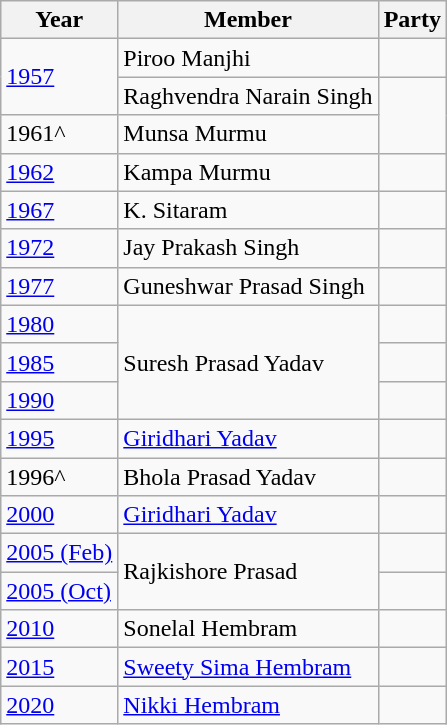<table class="wikitable sortable">
<tr>
<th>Year</th>
<th>Member</th>
<th colspan="2">Party</th>
</tr>
<tr>
<td rowspan="2"><a href='#'>1957</a></td>
<td>Piroo Manjhi</td>
<td></td>
</tr>
<tr>
<td>Raghvendra Narain Singh</td>
</tr>
<tr>
<td>1961^</td>
<td>Munsa Murmu</td>
</tr>
<tr>
<td><a href='#'>1962</a></td>
<td>Kampa Murmu</td>
<td></td>
</tr>
<tr>
<td><a href='#'>1967</a></td>
<td>K. Sitaram</td>
<td></td>
</tr>
<tr>
<td><a href='#'>1972</a></td>
<td>Jay Prakash Singh</td>
<td></td>
</tr>
<tr>
<td><a href='#'>1977</a></td>
<td>Guneshwar Prasad Singh</td>
<td></td>
</tr>
<tr>
<td><a href='#'>1980</a></td>
<td rowspan="3">Suresh Prasad Yadav</td>
<td></td>
</tr>
<tr>
<td><a href='#'>1985</a></td>
<td></td>
</tr>
<tr>
<td><a href='#'>1990</a></td>
<td></td>
</tr>
<tr>
<td><a href='#'>1995</a></td>
<td><a href='#'>Giridhari Yadav</a></td>
<td></td>
</tr>
<tr>
<td>1996^</td>
<td>Bhola Prasad Yadav</td>
</tr>
<tr>
<td><a href='#'>2000</a></td>
<td><a href='#'>Giridhari Yadav</a></td>
<td></td>
</tr>
<tr>
<td><a href='#'>2005 (Feb)</a></td>
<td rowspan="2">Rajkishore Prasad</td>
<td></td>
</tr>
<tr>
<td><a href='#'>2005 (Oct)</a></td>
<td></td>
</tr>
<tr>
<td><a href='#'>2010</a></td>
<td>Sonelal Hembram</td>
<td></td>
</tr>
<tr>
<td><a href='#'>2015</a></td>
<td><a href='#'>Sweety Sima Hembram</a></td>
<td></td>
</tr>
<tr>
<td><a href='#'>2020</a></td>
<td><a href='#'>Nikki Hembram</a></td>
<td></td>
</tr>
</table>
